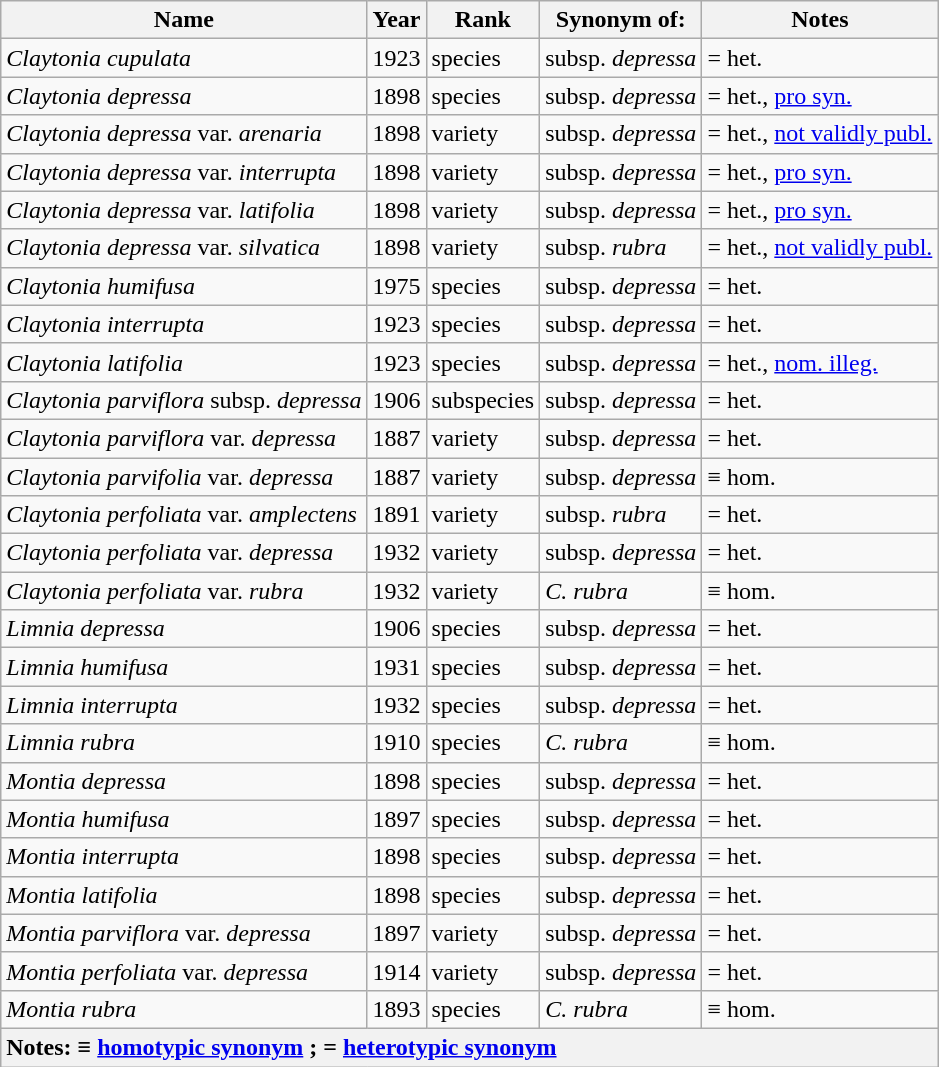<table class="wikitable sortable mw-collapsible mw-collapsed" id="Synonyms">
<tr>
<th>Name</th>
<th>Year</th>
<th>Rank</th>
<th>Synonym of:</th>
<th>Notes</th>
</tr>
<tr>
<td><em>Claytonia cupulata</em> </td>
<td>1923</td>
<td data-sort-value=A>species</td>
<td>subsp. <em>depressa</em></td>
<td data-sort-value=B>= het.</td>
</tr>
<tr>
<td><em>Claytonia depressa</em> </td>
<td>1898</td>
<td data-sort-value=A>species</td>
<td>subsp. <em>depressa</em></td>
<td data-sort-value=B>= het., <a href='#'>pro syn.</a></td>
</tr>
<tr>
<td><em>Claytonia depressa</em> var. <em>arenaria</em> </td>
<td>1898</td>
<td data-sort-value=D>variety</td>
<td>subsp. <em>depressa</em></td>
<td data-sort-value=B>= het., <a href='#'>not validly publ.</a></td>
</tr>
<tr>
<td><em>Claytonia depressa</em> var. <em>interrupta</em> </td>
<td>1898</td>
<td data-sort-value=D>variety</td>
<td>subsp. <em>depressa</em></td>
<td data-sort-value=B>= het., <a href='#'>pro syn.</a></td>
</tr>
<tr>
<td><em>Claytonia depressa</em> var. <em>latifolia</em> </td>
<td>1898</td>
<td data-sort-value=D>variety</td>
<td>subsp. <em>depressa</em></td>
<td data-sort-value=B>= het., <a href='#'>pro syn.</a></td>
</tr>
<tr>
<td><em>Claytonia depressa</em> var. <em>silvatica</em> </td>
<td>1898</td>
<td data-sort-value=D>variety</td>
<td>subsp. <em>rubra</em></td>
<td data-sort-value=B>= het., <a href='#'>not validly publ.</a></td>
</tr>
<tr>
<td><em>Claytonia humifusa</em> </td>
<td>1975</td>
<td data-sort-value=A>species</td>
<td>subsp. <em>depressa</em></td>
<td data-sort-value=B>= het.</td>
</tr>
<tr>
<td><em>Claytonia interrupta</em> </td>
<td>1923</td>
<td data-sort-value=A>species</td>
<td>subsp. <em>depressa</em></td>
<td data-sort-value=B>= het.</td>
</tr>
<tr>
<td><em>Claytonia latifolia</em> </td>
<td>1923</td>
<td data-sort-value=A>species</td>
<td>subsp. <em>depressa</em></td>
<td data-sort-value=B>= het., <a href='#'>nom. illeg.</a></td>
</tr>
<tr>
<td><em>Claytonia parviflora</em> subsp. <em>depressa</em> </td>
<td>1906</td>
<td data-sort-value=B>subspecies</td>
<td>subsp. <em>depressa</em></td>
<td data-sort-value=B>= het.</td>
</tr>
<tr>
<td><em>Claytonia parviflora</em> var. <em>depressa</em> </td>
<td>1887</td>
<td data-sort-value=D>variety</td>
<td>subsp. <em>depressa</em></td>
<td data-sort-value=B>= het.</td>
</tr>
<tr>
<td><em>Claytonia parvifolia</em> var. <em>depressa</em> </td>
<td>1887</td>
<td data-sort-value=D>variety</td>
<td>subsp. <em>depressa</em></td>
<td data-sort-value=A>≡ hom.</td>
</tr>
<tr>
<td><em>Claytonia perfoliata</em> var. <em>amplectens</em> </td>
<td>1891</td>
<td data-sort-value=D>variety</td>
<td>subsp. <em>rubra</em></td>
<td data-sort-value=B>= het.</td>
</tr>
<tr>
<td><em>Claytonia perfoliata</em> var. <em>depressa</em> </td>
<td>1932</td>
<td data-sort-value=D>variety</td>
<td>subsp. <em>depressa</em></td>
<td data-sort-value=B>= het.</td>
</tr>
<tr>
<td><em>Claytonia perfoliata</em> var. <em>rubra</em> </td>
<td>1932</td>
<td data-sort-value=D>variety</td>
<td><em>C. rubra</em></td>
<td data-sort-value=A>≡ hom.</td>
</tr>
<tr>
<td><em>Limnia depressa</em> </td>
<td>1906</td>
<td data-sort-value=A>species</td>
<td>subsp. <em>depressa</em></td>
<td data-sort-value=B>= het.</td>
</tr>
<tr>
<td><em>Limnia humifusa</em> </td>
<td>1931</td>
<td data-sort-value=A>species</td>
<td>subsp. <em>depressa</em></td>
<td data-sort-value=B>= het.</td>
</tr>
<tr>
<td><em>Limnia interrupta</em> </td>
<td>1932</td>
<td data-sort-value=A>species</td>
<td>subsp. <em>depressa</em></td>
<td data-sort-value=B>= het.</td>
</tr>
<tr>
<td><em>Limnia rubra</em> </td>
<td>1910</td>
<td data-sort-value=A>species</td>
<td><em>C. rubra</em></td>
<td data-sort-value=A>≡ hom.</td>
</tr>
<tr>
<td><em>Montia depressa</em> </td>
<td>1898</td>
<td data-sort-value=A>species</td>
<td>subsp. <em>depressa</em></td>
<td data-sort-value=B>= het.</td>
</tr>
<tr>
<td><em>Montia humifusa</em> </td>
<td>1897</td>
<td data-sort-value=A>species</td>
<td>subsp. <em>depressa</em></td>
<td data-sort-value=B>= het.</td>
</tr>
<tr>
<td><em>Montia interrupta</em> </td>
<td>1898</td>
<td data-sort-value=A>species</td>
<td>subsp. <em>depressa</em></td>
<td data-sort-value=B>= het.</td>
</tr>
<tr>
<td><em>Montia latifolia</em> </td>
<td>1898</td>
<td data-sort-value=A>species</td>
<td>subsp. <em>depressa</em></td>
<td data-sort-value=B>= het.</td>
</tr>
<tr>
<td><em>Montia parviflora</em> var. <em>depressa</em> </td>
<td>1897</td>
<td data-sort-value=D>variety</td>
<td>subsp. <em>depressa</em></td>
<td data-sort-value=B>= het.</td>
</tr>
<tr>
<td><em>Montia perfoliata</em> var. <em>depressa</em> </td>
<td>1914</td>
<td data-sort-value=D>variety</td>
<td>subsp. <em>depressa</em></td>
<td data-sort-value=B>= het.</td>
</tr>
<tr>
<td><em>Montia rubra</em> </td>
<td>1893</td>
<td data-sort-value=A>species</td>
<td><em>C. rubra</em></td>
<td data-sort-value=A>≡ hom.</td>
</tr>
<tr>
<th colspan=5 style="text-align: left;">Notes: ≡ <a href='#'>homotypic synonym</a> ; = <a href='#'>heterotypic synonym</a></th>
</tr>
</table>
